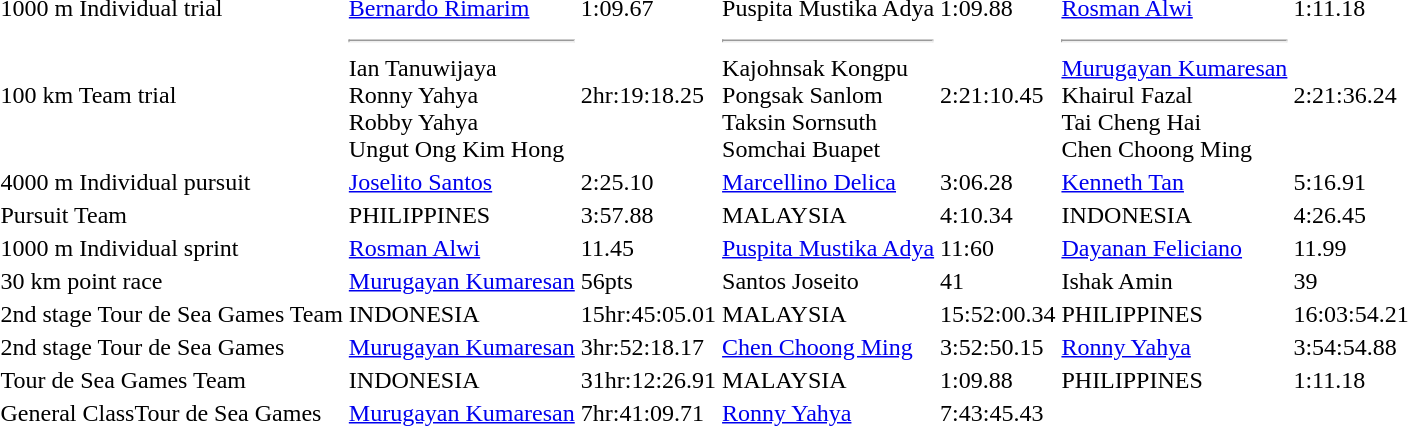<table>
<tr>
<td>1000 m Individual trial</td>
<td> <a href='#'>Bernardo Rimarim</a></td>
<td>1:09.67</td>
<td> Puspita Mustika Adya</td>
<td>1:09.88</td>
<td> <a href='#'>Rosman Alwi</a></td>
<td>1:11.18</td>
</tr>
<tr>
<td>100 km Team trial</td>
<td> <hr> Ian Tanuwijaya<br>Ronny Yahya<br>Robby Yahya<br>Ungut Ong Kim Hong</td>
<td>2hr:19:18.25</td>
<td> <hr> Kajohnsak Kongpu<br>Pongsak Sanlom<br>Taksin Sornsuth<br>Somchai Buapet</td>
<td>2:21:10.45</td>
<td> <hr> <a href='#'>Murugayan Kumaresan</a><br>Khairul Fazal<br>Tai Cheng Hai<br>Chen Choong Ming</td>
<td>2:21:36.24</td>
</tr>
<tr>
<td>4000 m Individual pursuit</td>
<td> <a href='#'>Joselito Santos</a></td>
<td>2:25.10</td>
<td> <a href='#'>Marcellino Delica</a></td>
<td>3:06.28</td>
<td> <a href='#'>Kenneth Tan</a></td>
<td>5:16.91</td>
</tr>
<tr>
<td>Pursuit Team</td>
<td> PHILIPPINES</td>
<td>3:57.88</td>
<td> MALAYSIA</td>
<td>4:10.34</td>
<td> INDONESIA</td>
<td>4:26.45</td>
</tr>
<tr>
<td>1000 m Individual sprint</td>
<td> <a href='#'>Rosman Alwi</a></td>
<td>11.45</td>
<td> <a href='#'>Puspita Mustika Adya</a></td>
<td>11:60</td>
<td> <a href='#'>Dayanan Feliciano</a></td>
<td>11.99</td>
</tr>
<tr>
<td>30 km point race</td>
<td> <a href='#'>Murugayan Kumaresan</a></td>
<td>56pts</td>
<td> Santos Joseito</td>
<td>41</td>
<td> Ishak Amin</td>
<td>39</td>
</tr>
<tr>
<td>2nd stage Tour de Sea Games Team</td>
<td> INDONESIA</td>
<td>15hr:45:05.01</td>
<td> MALAYSIA</td>
<td>15:52:00.34</td>
<td> PHILIPPINES</td>
<td>16:03:54.21</td>
</tr>
<tr>
<td>2nd stage Tour de Sea Games</td>
<td> <a href='#'>Murugayan Kumaresan</a></td>
<td>3hr:52:18.17</td>
<td> <a href='#'>Chen Choong Ming</a></td>
<td>3:52:50.15</td>
<td> <a href='#'>Ronny Yahya</a></td>
<td>3:54:54.88</td>
</tr>
<tr>
<td>Tour de Sea Games Team</td>
<td> INDONESIA</td>
<td>31hr:12:26.91</td>
<td> MALAYSIA</td>
<td>1:09.88</td>
<td> PHILIPPINES</td>
<td>1:11.18</td>
</tr>
<tr>
<td>General ClassTour de Sea Games</td>
<td> <a href='#'>Murugayan Kumaresan</a></td>
<td>7hr:41:09.71</td>
<td> <a href='#'>Ronny Yahya</a></td>
<td>7:43:45.43</td>
</tr>
<tr -->
</tr>
</table>
